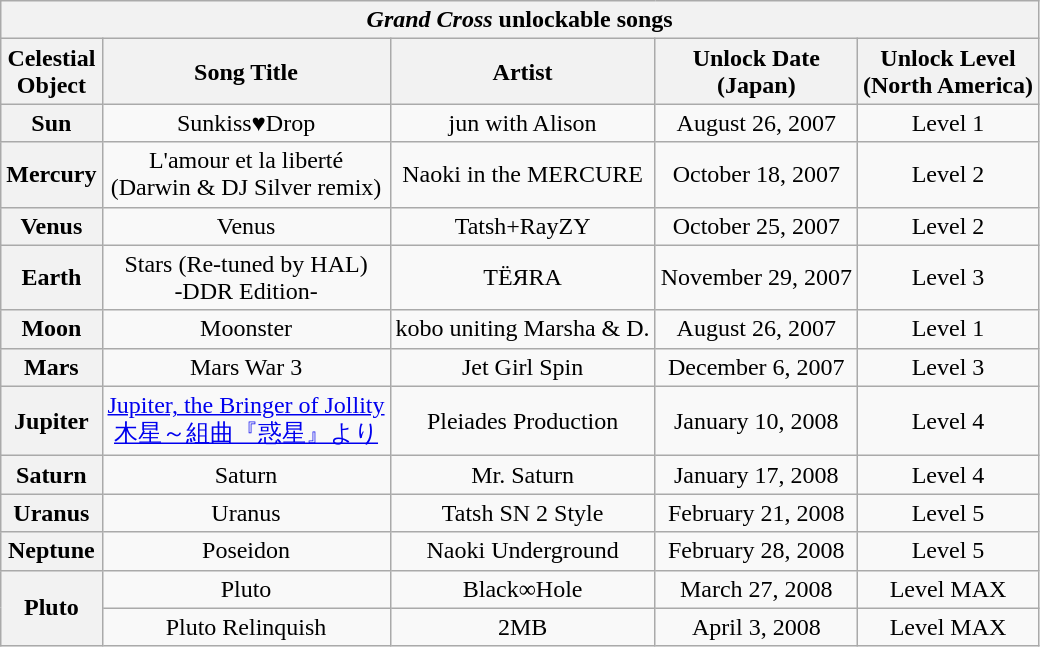<table class="wikitable collapsible collapsed" style="text-align: center;">
<tr>
<th colspan="5"><em>Grand Cross</em> unlockable songs</th>
</tr>
<tr>
<th>Celestial<br>Object</th>
<th>Song Title</th>
<th>Artist</th>
<th>Unlock Date<br>(Japan)</th>
<th>Unlock Level<br>(North America)</th>
</tr>
<tr>
<th>Sun</th>
<td>Sunkiss♥Drop</td>
<td>jun with Alison</td>
<td>August 26, 2007</td>
<td>Level 1</td>
</tr>
<tr>
<th>Mercury</th>
<td>L'amour et la liberté<br>(Darwin & DJ Silver remix)</td>
<td>Naoki in the MERCURE</td>
<td>October 18, 2007</td>
<td>Level 2</td>
</tr>
<tr>
<th>Venus</th>
<td>Venus</td>
<td>Tatsh+RayZY</td>
<td>October 25, 2007</td>
<td>Level 2</td>
</tr>
<tr>
<th>Earth</th>
<td>Stars (Re-tuned by HAL)<br>-DDR Edition-</td>
<td>TЁЯRA</td>
<td>November 29, 2007</td>
<td>Level 3</td>
</tr>
<tr>
<th>Moon</th>
<td>Moonster</td>
<td>kobo uniting Marsha & D.</td>
<td>August 26, 2007</td>
<td>Level 1</td>
</tr>
<tr>
<th>Mars</th>
<td>Mars War 3</td>
<td>Jet Girl Spin</td>
<td>December 6, 2007</td>
<td>Level 3</td>
</tr>
<tr>
<th>Jupiter</th>
<td><a href='#'>Jupiter, the Bringer of Jollity</a><br><a href='#'>木星～組曲『惑星』より</a></td>
<td>Pleiades Production</td>
<td>January 10, 2008</td>
<td>Level 4</td>
</tr>
<tr>
<th>Saturn</th>
<td>Saturn</td>
<td>Mr. Saturn</td>
<td>January 17, 2008</td>
<td>Level 4</td>
</tr>
<tr>
<th>Uranus</th>
<td>Uranus</td>
<td>Tatsh SN 2 Style</td>
<td>February 21, 2008</td>
<td>Level 5</td>
</tr>
<tr>
<th>Neptune</th>
<td>Poseidon</td>
<td>Naoki Underground</td>
<td>February 28, 2008</td>
<td>Level 5</td>
</tr>
<tr>
<th rowspan="2">Pluto</th>
<td>Pluto</td>
<td>Black∞Hole</td>
<td>March 27, 2008</td>
<td>Level MAX</td>
</tr>
<tr>
<td>Pluto Relinquish</td>
<td>2MB</td>
<td>April 3, 2008</td>
<td>Level MAX</td>
</tr>
</table>
